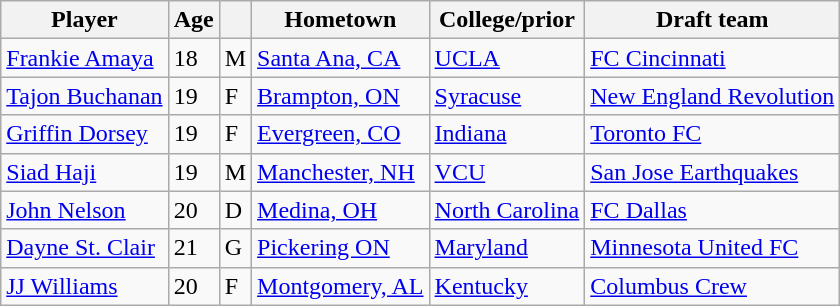<table class="wikitable">
<tr>
<th>Player</th>
<th>Age</th>
<th></th>
<th>Hometown</th>
<th>College/prior</th>
<th>Draft team</th>
</tr>
<tr>
<td> <a href='#'>Frankie Amaya</a></td>
<td>18</td>
<td>M</td>
<td><a href='#'>Santa Ana, CA</a></td>
<td><a href='#'>UCLA</a></td>
<td><a href='#'>FC Cincinnati</a></td>
</tr>
<tr>
<td> <a href='#'>Tajon Buchanan</a></td>
<td>19</td>
<td>F</td>
<td><a href='#'>Brampton, ON</a></td>
<td><a href='#'>Syracuse</a></td>
<td><a href='#'>New England Revolution</a></td>
</tr>
<tr>
<td> <a href='#'>Griffin Dorsey</a></td>
<td>19</td>
<td>F</td>
<td><a href='#'>Evergreen, CO</a></td>
<td><a href='#'>Indiana</a></td>
<td><a href='#'>Toronto FC</a></td>
</tr>
<tr>
<td> <a href='#'>Siad Haji</a></td>
<td>19</td>
<td>M</td>
<td><a href='#'>Manchester, NH</a></td>
<td><a href='#'>VCU</a></td>
<td><a href='#'>San Jose Earthquakes</a></td>
</tr>
<tr>
<td> <a href='#'>John Nelson</a></td>
<td>20</td>
<td>D</td>
<td><a href='#'>Medina, OH</a></td>
<td><a href='#'>North Carolina</a></td>
<td><a href='#'>FC Dallas</a></td>
</tr>
<tr>
<td> <a href='#'>Dayne St. Clair</a></td>
<td>21</td>
<td>G</td>
<td><a href='#'>Pickering ON</a></td>
<td><a href='#'>Maryland</a></td>
<td><a href='#'>Minnesota United FC</a></td>
</tr>
<tr>
<td> <a href='#'>JJ Williams</a></td>
<td>20</td>
<td>F</td>
<td><a href='#'>Montgomery, AL</a></td>
<td><a href='#'>Kentucky</a></td>
<td><a href='#'>Columbus Crew</a></td>
</tr>
</table>
